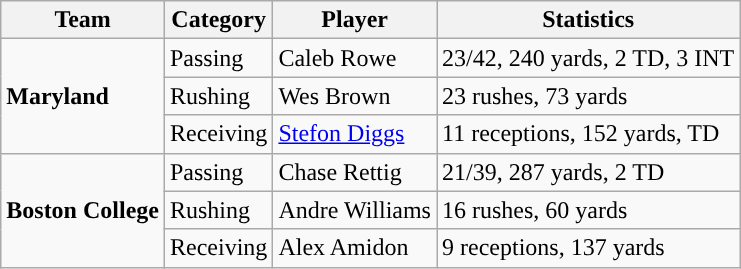<table class="wikitable" style="float: left;">
<tr>
<th>Team</th>
<th>Category</th>
<th>Player</th>
<th>Statistics</th>
</tr>
<tr>
<td rowspan=3><strong>Maryland</strong></td>
<td>Passing</td>
<td>Caleb Rowe</td>
<td>23/42, 240 yards, 2 TD, 3 INT</td>
</tr>
<tr>
<td>Rushing</td>
<td>Wes Brown</td>
<td>23 rushes, 73 yards</td>
</tr>
<tr>
<td>Receiving</td>
<td><a href='#'>Stefon Diggs</a></td>
<td>11 receptions, 152 yards, TD</td>
</tr>
<tr>
<td rowspan=3><strong>Boston College</strong></td>
<td>Passing</td>
<td>Chase Rettig</td>
<td>21/39, 287 yards, 2 TD</td>
</tr>
<tr>
<td>Rushing</td>
<td>Andre Williams</td>
<td>16 rushes, 60 yards</td>
</tr>
<tr>
<td>Receiving</td>
<td>Alex Amidon</td>
<td>9 receptions, 137 yards</td>
</tr>
</table>
